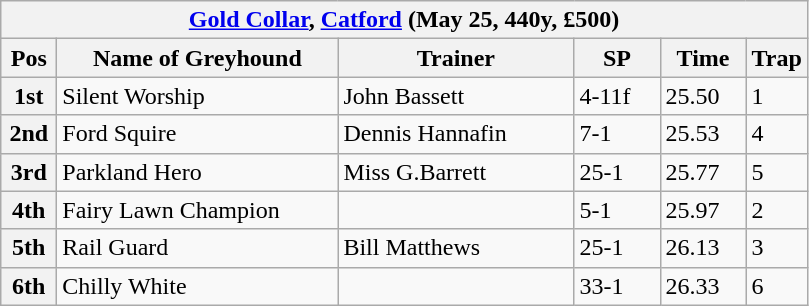<table class="wikitable">
<tr>
<th colspan="6"><a href='#'>Gold Collar</a>, <a href='#'>Catford</a> (May 25, 440y, £500)</th>
</tr>
<tr>
<th width=30>Pos</th>
<th width=180>Name of Greyhound</th>
<th width=150>Trainer</th>
<th width=50>SP</th>
<th width=50>Time</th>
<th width=30>Trap</th>
</tr>
<tr>
<th>1st</th>
<td>Silent Worship</td>
<td>John Bassett</td>
<td>4-11f</td>
<td>25.50</td>
<td>1</td>
</tr>
<tr>
<th>2nd</th>
<td>Ford Squire</td>
<td>Dennis Hannafin</td>
<td>7-1</td>
<td>25.53</td>
<td>4</td>
</tr>
<tr>
<th>3rd</th>
<td>Parkland Hero</td>
<td>Miss G.Barrett</td>
<td>25-1</td>
<td>25.77</td>
<td>5</td>
</tr>
<tr>
<th>4th</th>
<td>Fairy Lawn Champion</td>
<td></td>
<td>5-1</td>
<td>25.97</td>
<td>2</td>
</tr>
<tr>
<th>5th</th>
<td>Rail Guard</td>
<td>Bill Matthews</td>
<td>25-1</td>
<td>26.13</td>
<td>3</td>
</tr>
<tr>
<th>6th</th>
<td>Chilly White</td>
<td></td>
<td>33-1</td>
<td>26.33</td>
<td>6</td>
</tr>
</table>
